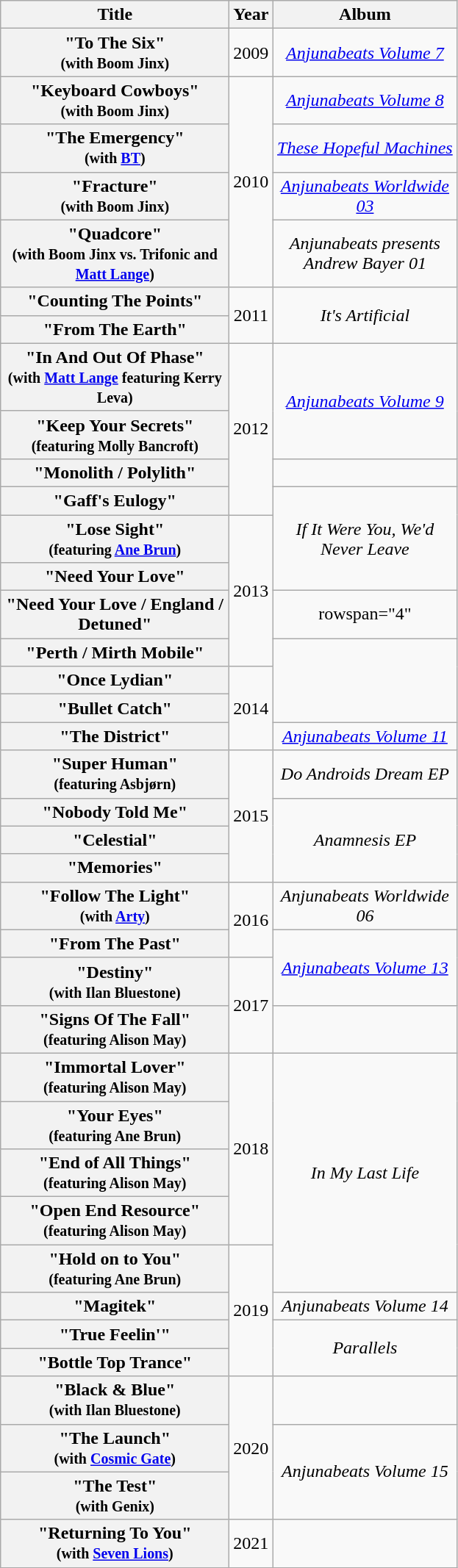<table class="wikitable plainrowheaders" style="text-align:center;">
<tr>
<th scope="col" style="width:12.5em;">Title</th>
<th scope="col" style="width:2em;">Year</th>
<th scope="col" style="width:10em;">Album</th>
</tr>
<tr>
<th scope="row">"To The Six" <br><small>(with Boom Jinx)</small></th>
<td>2009</td>
<td><em><a href='#'>Anjunabeats Volume 7</a></em></td>
</tr>
<tr>
<th scope="row">"Keyboard Cowboys" <br><small>(with Boom Jinx)</small></th>
<td rowspan="4">2010</td>
<td><em><a href='#'>Anjunabeats Volume 8</a></em></td>
</tr>
<tr>
<th scope="row">"The Emergency" <br><small>(with <a href='#'>BT</a>)</small></th>
<td><em><a href='#'>These Hopeful Machines</a></em></td>
</tr>
<tr>
<th scope="row">"Fracture" <br><small>(with Boom Jinx)</small></th>
<td><em><a href='#'>Anjunabeats Worldwide 03</a></em></td>
</tr>
<tr>
<th scope="row">"Quadcore" <br><small>(with Boom Jinx vs. Trifonic and <a href='#'>Matt Lange</a>)</small></th>
<td><em>Anjunabeats presents Andrew Bayer 01</em></td>
</tr>
<tr>
<th scope="row">"Counting The Points"</th>
<td rowspan="2">2011</td>
<td rowspan="2"><em>It's Artificial</em></td>
</tr>
<tr>
<th scope="row">"From The Earth"</th>
</tr>
<tr>
<th scope="row">"In And Out Of Phase" <br><small>(with <a href='#'>Matt Lange</a> featuring Kerry Leva)</small></th>
<td rowspan="4">2012</td>
<td rowspan="2"><em><a href='#'>Anjunabeats Volume 9</a></em></td>
</tr>
<tr>
<th scope="row">"Keep Your Secrets" <br><small>(featuring Molly Bancroft)</small></th>
</tr>
<tr>
<th scope="row">"Monolith / Polylith"</th>
<td></td>
</tr>
<tr>
<th scope="row">"Gaff's Eulogy"</th>
<td rowspan="3"><em>If It Were You, We'd Never Leave</em></td>
</tr>
<tr>
<th scope="row">"Lose Sight" <br><small>(featuring <a href='#'>Ane Brun</a>)</small></th>
<td rowspan="4">2013</td>
</tr>
<tr>
<th scope="row">"Need Your Love"</th>
</tr>
<tr>
<th scope="row">"Need Your Love / England / Detuned"</th>
<td>rowspan="4" </td>
</tr>
<tr>
<th scope="row">"Perth / Mirth Mobile"</th>
</tr>
<tr>
<th scope="row">"Once Lydian"</th>
<td rowspan="3">2014</td>
</tr>
<tr>
<th scope="row">"Bullet Catch"</th>
</tr>
<tr>
<th scope="row">"The District"</th>
<td><em><a href='#'>Anjunabeats Volume 11</a></em></td>
</tr>
<tr>
<th scope="row">"Super Human" <br><small>(featuring Asbjørn)</small></th>
<td rowspan="4">2015</td>
<td><em>Do Androids Dream EP</em></td>
</tr>
<tr>
<th scope="row">"Nobody Told Me"</th>
<td rowspan="3"><em>Anamnesis EP</em></td>
</tr>
<tr>
<th scope="row">"Celestial"</th>
</tr>
<tr>
<th scope="row">"Memories"</th>
</tr>
<tr>
<th scope="row">"Follow The Light" <br><small>(with <a href='#'>Arty</a>)</small></th>
<td rowspan="2">2016</td>
<td><em>Anjunabeats Worldwide 06</em></td>
</tr>
<tr>
<th scope="row">"From The Past"</th>
<td rowspan="2"><em><a href='#'>Anjunabeats Volume 13</a></em></td>
</tr>
<tr>
<th scope="row">"Destiny" <br><small>(with Ilan Bluestone)</small></th>
<td rowspan="2">2017</td>
</tr>
<tr>
<th scope="row">"Signs Of The Fall" <br><small>(featuring Alison May)</small></th>
<td></td>
</tr>
<tr>
<th scope="row">"Immortal Lover" <br><small>(featuring Alison May)</small></th>
<td rowspan="4">2018</td>
<td rowspan="5"><em>In My Last Life</em></td>
</tr>
<tr>
<th scope="row">"Your Eyes" <br><small>(featuring Ane Brun)</small></th>
</tr>
<tr>
<th scope="row">"End of All Things" <br><small>(featuring Alison May)</small></th>
</tr>
<tr>
<th scope="row">"Open End Resource" <br><small>(featuring Alison May)</small></th>
</tr>
<tr>
<th scope="row">"Hold on to You" <br><small>(featuring Ane Brun)</small></th>
<td rowspan="4">2019</td>
</tr>
<tr>
<th scope="row">"Magitek"</th>
<td><em>Anjunabeats Volume 14</em></td>
</tr>
<tr>
<th scope="row">"True Feelin'"</th>
<td rowspan="2"><em>Parallels</em></td>
</tr>
<tr>
<th scope="row">"Bottle Top Trance"</th>
</tr>
<tr>
<th scope="row">"Black & Blue" <br><small>(with Ilan Bluestone)</small></th>
<td rowspan="3">2020</td>
<td></td>
</tr>
<tr>
<th scope="row">"The Launch" <br><small>(with <a href='#'>Cosmic Gate</a>)</small></th>
<td rowspan="2"><em>Anjunabeats Volume 15</em></td>
</tr>
<tr>
<th scope="row">"The Test" <br><small>(with Genix)</small></th>
</tr>
<tr>
<th scope="row">"Returning To You" <br><small>(with <a href='#'>Seven Lions</a>)</small></th>
<td>2021</td>
<td></td>
</tr>
</table>
